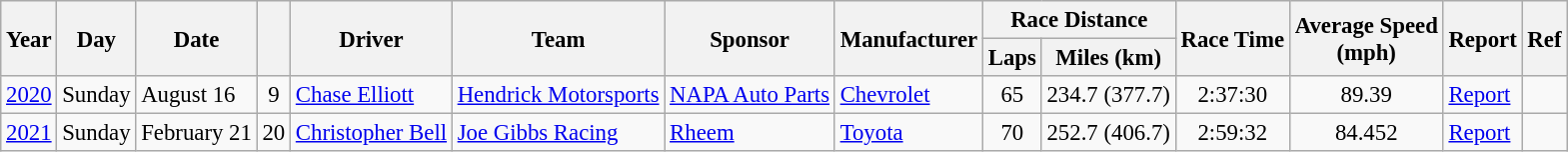<table class="wikitable" style="font-size: 95%;">
<tr>
<th rowspan="2">Year</th>
<th rowspan="2">Day</th>
<th rowspan="2">Date</th>
<th rowspan="2"></th>
<th rowspan="2">Driver</th>
<th rowspan="2">Team</th>
<th rowspan="2">Sponsor</th>
<th rowspan="2">Manufacturer</th>
<th colspan="2">Race Distance</th>
<th rowspan="2">Race Time</th>
<th rowspan="2">Average Speed<br>(mph)</th>
<th rowspan="2">Report</th>
<th rowspan="2">Ref</th>
</tr>
<tr>
<th>Laps</th>
<th>Miles (km)</th>
</tr>
<tr>
<td><a href='#'>2020</a></td>
<td>Sunday</td>
<td>August 16</td>
<td align="center">9</td>
<td><a href='#'>Chase Elliott</a></td>
<td><a href='#'>Hendrick Motorsports</a></td>
<td><a href='#'>NAPA Auto Parts</a></td>
<td><a href='#'>Chevrolet</a></td>
<td align=center>65</td>
<td align=center>234.7 (377.7)</td>
<td align=center>2:37:30</td>
<td align=center>89.39</td>
<td><a href='#'>Report</a></td>
<td align=center></td>
</tr>
<tr>
<td><a href='#'>2021</a></td>
<td>Sunday</td>
<td>February 21</td>
<td align="center">20</td>
<td><a href='#'>Christopher Bell</a></td>
<td><a href='#'>Joe Gibbs Racing</a></td>
<td><a href='#'>Rheem</a></td>
<td><a href='#'>Toyota</a></td>
<td align=center>70</td>
<td align=center>252.7 (406.7)</td>
<td align=center>2:59:32</td>
<td align=center>84.452</td>
<td><a href='#'>Report</a></td>
<td align=center></td>
</tr>
</table>
